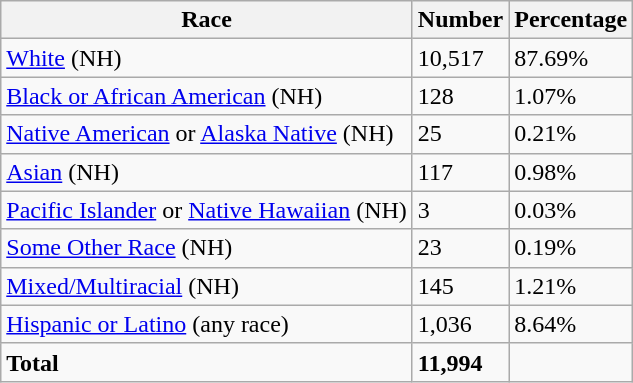<table class="wikitable">
<tr>
<th>Race</th>
<th>Number</th>
<th>Percentage</th>
</tr>
<tr>
<td><a href='#'>White</a> (NH)</td>
<td>10,517</td>
<td>87.69%</td>
</tr>
<tr>
<td><a href='#'>Black or African American</a> (NH)</td>
<td>128</td>
<td>1.07%</td>
</tr>
<tr>
<td><a href='#'>Native American</a> or <a href='#'>Alaska Native</a> (NH)</td>
<td>25</td>
<td>0.21%</td>
</tr>
<tr>
<td><a href='#'>Asian</a> (NH)</td>
<td>117</td>
<td>0.98%</td>
</tr>
<tr>
<td><a href='#'>Pacific Islander</a> or <a href='#'>Native Hawaiian</a> (NH)</td>
<td>3</td>
<td>0.03%</td>
</tr>
<tr>
<td><a href='#'>Some Other Race</a> (NH)</td>
<td>23</td>
<td>0.19%</td>
</tr>
<tr>
<td><a href='#'>Mixed/Multiracial</a> (NH)</td>
<td>145</td>
<td>1.21%</td>
</tr>
<tr>
<td><a href='#'>Hispanic or Latino</a> (any race)</td>
<td>1,036</td>
<td>8.64%</td>
</tr>
<tr>
<td><strong>Total</strong></td>
<td><strong>11,994</strong></td>
</tr>
</table>
